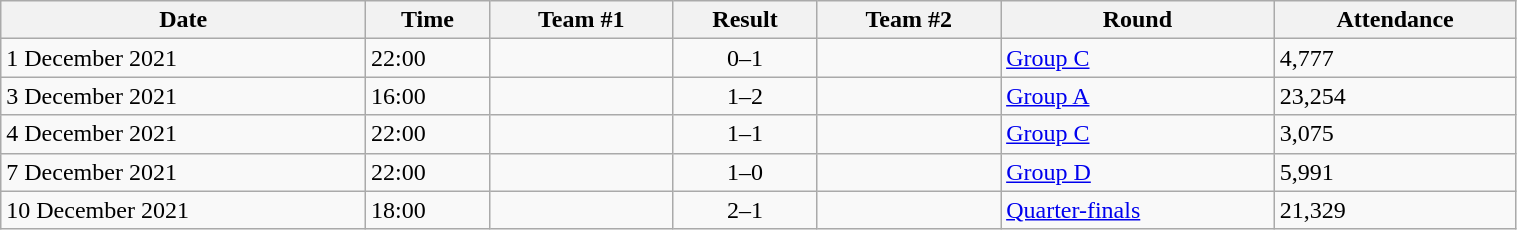<table class="wikitable" style="text-align: left;" width="80%">
<tr>
<th>Date</th>
<th>Time</th>
<th>Team #1</th>
<th>Result</th>
<th>Team #2</th>
<th>Round</th>
<th>Attendance</th>
</tr>
<tr>
<td>1 December 2021</td>
<td>22:00</td>
<td></td>
<td style="text-align:center;">0–1</td>
<td></td>
<td><a href='#'>Group C</a></td>
<td>4,777</td>
</tr>
<tr>
<td>3 December 2021</td>
<td>16:00</td>
<td></td>
<td style="text-align:center;">1–2</td>
<td></td>
<td><a href='#'>Group A</a></td>
<td>23,254</td>
</tr>
<tr>
<td>4 December 2021</td>
<td>22:00</td>
<td></td>
<td style="text-align:center;">1–1</td>
<td></td>
<td><a href='#'>Group C</a></td>
<td>3,075</td>
</tr>
<tr>
<td>7 December 2021</td>
<td>22:00</td>
<td></td>
<td style="text-align:center;">1–0</td>
<td></td>
<td><a href='#'>Group D</a></td>
<td>5,991</td>
</tr>
<tr>
<td>10 December 2021</td>
<td>18:00</td>
<td></td>
<td style="text-align:center;">2–1</td>
<td></td>
<td><a href='#'>Quarter-finals</a></td>
<td>21,329</td>
</tr>
</table>
